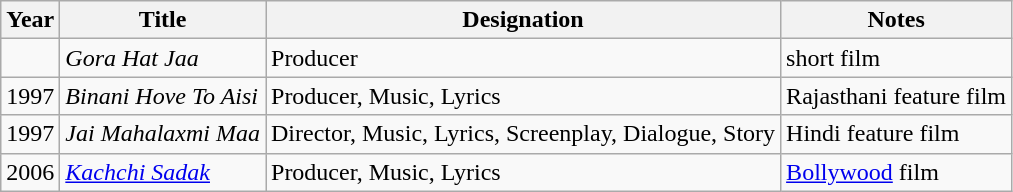<table class="wikitable sortable">
<tr>
<th>Year</th>
<th>Title</th>
<th>Designation</th>
<th>Notes</th>
</tr>
<tr>
<td></td>
<td><em>Gora Hat Jaa</em></td>
<td>Producer</td>
<td>short film</td>
</tr>
<tr>
<td>1997</td>
<td><em>Binani Hove To Aisi</em></td>
<td>Producer, Music, Lyrics</td>
<td>Rajasthani feature film</td>
</tr>
<tr>
<td>1997</td>
<td><em>Jai Mahalaxmi Maa</em></td>
<td>Director, Music, Lyrics, Screenplay, Dialogue, Story</td>
<td>Hindi feature film</td>
</tr>
<tr>
<td>2006</td>
<td><em><a href='#'>Kachchi Sadak</a></em></td>
<td>Producer, Music, Lyrics</td>
<td><a href='#'>Bollywood</a> film</td>
</tr>
</table>
